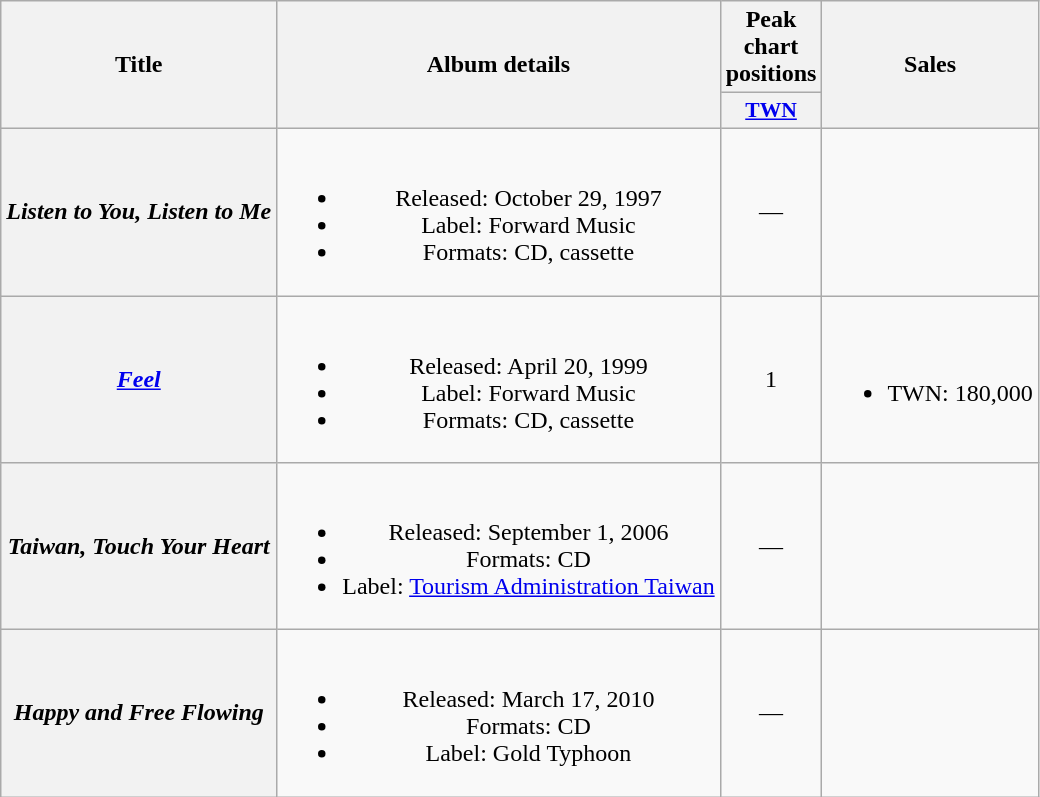<table class="wikitable plainrowheaders" style="text-align:center;">
<tr>
<th rowspan="2">Title</th>
<th rowspan="2">Album details</th>
<th rowspan="1" scope="col">Peak chart positions</th>
<th rowspan="2">Sales</th>
</tr>
<tr>
<th scope="col" style="width:3em;font-size:90%;"><a href='#'>TWN</a><br></th>
</tr>
<tr>
<th scope="row"><em>Listen to You, Listen to Me</em></th>
<td><br><ul><li>Released: October 29, 1997</li><li>Label: Forward Music</li><li>Formats: CD, cassette</li></ul></td>
<td>—</td>
<td></td>
</tr>
<tr>
<th scope="row"><em><a href='#'>Feel</a></em></th>
<td><br><ul><li>Released: April 20, 1999</li><li>Label: Forward Music</li><li>Formats: CD, cassette</li></ul></td>
<td>1</td>
<td><br><ul><li>TWN: 180,000</li></ul></td>
</tr>
<tr>
<th scope="row"><em>Taiwan, Touch Your Heart</em></th>
<td><br><ul><li>Released: September 1, 2006</li><li>Formats: CD</li><li>Label: <a href='#'>Tourism Administration Taiwan</a></li></ul></td>
<td>—</td>
<td></td>
</tr>
<tr>
<th scope="row"><em>Happy and Free Flowing</em></th>
<td><br><ul><li>Released: March 17, 2010</li><li>Formats: CD</li><li>Label: Gold Typhoon</li></ul></td>
<td>—</td>
<td></td>
</tr>
</table>
